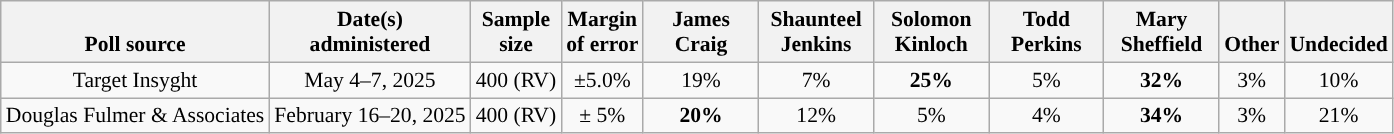<table class="wikitable" style="font-size:90%;text-align:center;">
<tr style="vertical-align:bottom">
<th>Poll source</th>
<th>Date(s)<br>administered</th>
<th>Sample<br>size</th>
<th>Margin<br>of error</th>
<th style="width:70px">James<br>Craig</th>
<th style="width:70px">Shaunteel<br>Jenkins</th>
<th style="width:70px">Solomon<br>Kinloch</th>
<th style="width:70px">Todd<br>Perkins</th>
<th style="width:70px">Mary<br>Sheffield</th>
<th>Other</th>
<th>Undecided</th>
</tr>
<tr>
<td>Target Insyght</td>
<td>May 4–7, 2025</td>
<td>400 (RV)</td>
<td>±5.0%</td>
<td>19%</td>
<td>7%</td>
<td><strong>25%</strong></td>
<td>5%</td>
<td><strong>32%</strong></td>
<td>3%</td>
<td>10%</td>
</tr>
<tr>
<td style="text-align:left;">Douglas Fulmer & Associates</td>
<td>February 16–20, 2025</td>
<td>400 (RV)</td>
<td>± 5%</td>
<td><strong>20%</strong></td>
<td>12%</td>
<td>5%</td>
<td>4%</td>
<td><strong>34%</strong></td>
<td>3%</td>
<td>21%</td>
</tr>
</table>
